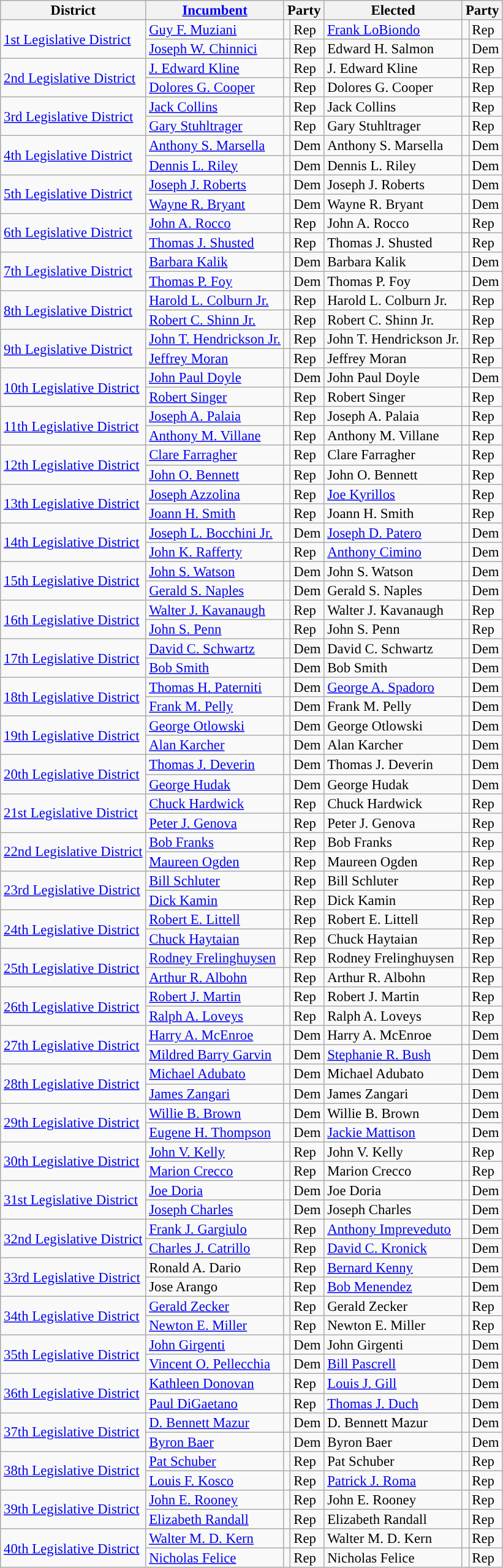<table class="sortable wikitable" style="font-size:95%;line-height:14px;">
<tr>
<th>District</th>
<th class="unsortable"><a href='#'>Incumbent</a></th>
<th colspan="2">Party</th>
<th class="unsortable">Elected</th>
<th colspan="2">Party</th>
</tr>
<tr>
<td rowspan="2"><a href='#'>1st Legislative District</a></td>
<td><a href='#'>Guy F. Muziani</a></td>
<td style="background:"></td>
<td>Rep</td>
<td><a href='#'>Frank LoBiondo</a></td>
<td style="background:"></td>
<td>Rep</td>
</tr>
<tr>
<td><a href='#'>Joseph W. Chinnici</a></td>
<td style="background:"></td>
<td>Rep</td>
<td>Edward H. Salmon</td>
<td style="background:"></td>
<td>Dem</td>
</tr>
<tr>
<td rowspan="2"><a href='#'>2nd Legislative District</a></td>
<td><a href='#'>J. Edward Kline</a></td>
<td style="background:"></td>
<td>Rep</td>
<td>J. Edward Kline</td>
<td style="background:"></td>
<td>Rep</td>
</tr>
<tr>
<td><a href='#'>Dolores G. Cooper</a></td>
<td style="background:"></td>
<td>Rep</td>
<td>Dolores G. Cooper</td>
<td style="background:"></td>
<td>Rep</td>
</tr>
<tr>
<td rowspan="2"><a href='#'>3rd Legislative District</a></td>
<td><a href='#'>Jack Collins</a></td>
<td style="background:"></td>
<td>Rep</td>
<td>Jack Collins</td>
<td style="background:"></td>
<td>Rep</td>
</tr>
<tr>
<td><a href='#'>Gary Stuhltrager</a></td>
<td style="background:"></td>
<td>Rep</td>
<td>Gary Stuhltrager</td>
<td style="background:"></td>
<td>Rep</td>
</tr>
<tr>
<td rowspan="2"><a href='#'>4th Legislative District</a></td>
<td><a href='#'>Anthony S. Marsella</a></td>
<td style="background:"></td>
<td>Dem</td>
<td>Anthony S. Marsella</td>
<td style="background:"></td>
<td>Dem</td>
</tr>
<tr>
<td><a href='#'>Dennis L. Riley</a></td>
<td style="background:"></td>
<td>Dem</td>
<td>Dennis L. Riley</td>
<td style="background:"></td>
<td>Dem</td>
</tr>
<tr>
<td rowspan="2"><a href='#'>5th Legislative District</a></td>
<td><a href='#'>Joseph J. Roberts</a></td>
<td style="background:"></td>
<td>Dem</td>
<td>Joseph J. Roberts</td>
<td style="background:"></td>
<td>Dem</td>
</tr>
<tr>
<td><a href='#'>Wayne R. Bryant</a></td>
<td style="background:"></td>
<td>Dem</td>
<td>Wayne R. Bryant</td>
<td style="background:"></td>
<td>Dem</td>
</tr>
<tr>
<td rowspan="2"><a href='#'>6th Legislative District</a></td>
<td><a href='#'>John A. Rocco</a></td>
<td style="background:"></td>
<td>Rep</td>
<td>John A. Rocco</td>
<td style="background:"></td>
<td>Rep</td>
</tr>
<tr>
<td><a href='#'>Thomas J. Shusted</a></td>
<td style="background:"></td>
<td>Rep</td>
<td>Thomas J. Shusted</td>
<td style="background:"></td>
<td>Rep</td>
</tr>
<tr>
<td rowspan="2"><a href='#'>7th Legislative District</a></td>
<td><a href='#'>Barbara Kalik</a></td>
<td style="background:"></td>
<td>Dem</td>
<td>Barbara Kalik</td>
<td style="background:"></td>
<td>Dem</td>
</tr>
<tr>
<td><a href='#'>Thomas P. Foy</a></td>
<td style="background:"></td>
<td>Dem</td>
<td>Thomas P. Foy</td>
<td style="background:"></td>
<td>Dem</td>
</tr>
<tr>
<td rowspan="2"><a href='#'>8th Legislative District</a></td>
<td><a href='#'>Harold L. Colburn Jr.</a></td>
<td style="background:"></td>
<td>Rep</td>
<td>Harold L. Colburn Jr.</td>
<td style="background:"></td>
<td>Rep</td>
</tr>
<tr>
<td><a href='#'>Robert C. Shinn Jr.</a></td>
<td style="background:"></td>
<td>Rep</td>
<td>Robert C. Shinn Jr.</td>
<td style="background:"></td>
<td>Rep</td>
</tr>
<tr>
<td rowspan="2"><a href='#'>9th Legislative District</a></td>
<td><a href='#'>John T. Hendrickson Jr.</a></td>
<td style="background:"></td>
<td>Rep</td>
<td>John T. Hendrickson Jr.</td>
<td style="background:"></td>
<td>Rep</td>
</tr>
<tr>
<td><a href='#'>Jeffrey Moran</a></td>
<td style="background:"></td>
<td>Rep</td>
<td>Jeffrey Moran</td>
<td style="background:"></td>
<td>Rep</td>
</tr>
<tr>
<td rowspan="2"><a href='#'>10th Legislative District</a></td>
<td><a href='#'>John Paul Doyle</a></td>
<td style="background:"></td>
<td>Dem</td>
<td>John Paul Doyle</td>
<td style="background:"></td>
<td>Dem</td>
</tr>
<tr>
<td><a href='#'>Robert Singer</a></td>
<td style="background:"></td>
<td>Rep</td>
<td>Robert Singer</td>
<td style="background:"></td>
<td>Rep</td>
</tr>
<tr>
<td rowspan="2"><a href='#'>11th Legislative District</a></td>
<td><a href='#'>Joseph A. Palaia</a></td>
<td style="background:"></td>
<td>Rep</td>
<td>Joseph A. Palaia</td>
<td style="background:"></td>
<td>Rep</td>
</tr>
<tr>
<td><a href='#'>Anthony M. Villane</a></td>
<td style="background:"></td>
<td>Rep</td>
<td>Anthony M. Villane</td>
<td style="background:"></td>
<td>Rep</td>
</tr>
<tr>
<td rowspan="2"><a href='#'>12th Legislative District</a></td>
<td><a href='#'>Clare Farragher</a></td>
<td style="background:"></td>
<td>Rep</td>
<td>Clare Farragher</td>
<td style="background:"></td>
<td>Rep</td>
</tr>
<tr>
<td><a href='#'>John O. Bennett</a></td>
<td style="background:"></td>
<td>Rep</td>
<td>John O. Bennett</td>
<td style="background:"></td>
<td>Rep</td>
</tr>
<tr>
<td rowspan="2"><a href='#'>13th Legislative District</a></td>
<td><a href='#'>Joseph Azzolina</a></td>
<td style="background:"></td>
<td>Rep</td>
<td><a href='#'>Joe Kyrillos</a></td>
<td style="background:"></td>
<td>Rep</td>
</tr>
<tr>
<td><a href='#'>Joann H. Smith</a></td>
<td style="background:"></td>
<td>Rep</td>
<td>Joann H. Smith</td>
<td style="background:"></td>
<td>Rep</td>
</tr>
<tr>
<td rowspan="2"><a href='#'>14th Legislative District</a></td>
<td><a href='#'>Joseph L. Bocchini Jr.</a></td>
<td style="background:"></td>
<td>Dem</td>
<td><a href='#'>Joseph D. Patero</a></td>
<td style="background:"></td>
<td>Dem</td>
</tr>
<tr>
<td><a href='#'>John K. Rafferty</a></td>
<td style="background:"></td>
<td>Rep</td>
<td><a href='#'>Anthony Cimino</a></td>
<td style="background:"></td>
<td>Dem</td>
</tr>
<tr>
<td rowspan="2"><a href='#'>15th Legislative District</a></td>
<td><a href='#'>John S. Watson</a></td>
<td style="background:"></td>
<td>Dem</td>
<td>John S. Watson</td>
<td style="background:"></td>
<td>Dem</td>
</tr>
<tr>
<td><a href='#'>Gerald S. Naples</a></td>
<td style="background:"></td>
<td>Dem</td>
<td>Gerald S. Naples</td>
<td style="background:"></td>
<td>Dem</td>
</tr>
<tr>
<td rowspan="2"><a href='#'>16th Legislative District</a></td>
<td><a href='#'>Walter J. Kavanaugh</a></td>
<td style="background:"></td>
<td>Rep</td>
<td>Walter J. Kavanaugh</td>
<td style="background:"></td>
<td>Rep</td>
</tr>
<tr>
<td><a href='#'>John S. Penn</a></td>
<td style="background:"></td>
<td>Rep</td>
<td>John S. Penn</td>
<td style="background:"></td>
<td>Rep</td>
</tr>
<tr>
<td rowspan="2"><a href='#'>17th Legislative District</a></td>
<td><a href='#'>David C. Schwartz</a></td>
<td style="background:"></td>
<td>Dem</td>
<td>David C. Schwartz</td>
<td style="background:"></td>
<td>Dem</td>
</tr>
<tr>
<td><a href='#'>Bob Smith</a></td>
<td style="background:"></td>
<td>Dem</td>
<td>Bob Smith</td>
<td style="background:"></td>
<td>Dem</td>
</tr>
<tr>
<td rowspan="2"><a href='#'>18th Legislative District</a></td>
<td><a href='#'>Thomas H. Paterniti</a></td>
<td style="background:"></td>
<td>Dem</td>
<td><a href='#'>George A. Spadoro</a></td>
<td style="background:"></td>
<td>Dem</td>
</tr>
<tr>
<td><a href='#'>Frank M. Pelly</a></td>
<td style="background:"></td>
<td>Dem</td>
<td>Frank M. Pelly</td>
<td style="background:"></td>
<td>Dem</td>
</tr>
<tr>
<td rowspan="2"><a href='#'>19th Legislative District</a></td>
<td><a href='#'>George Otlowski</a></td>
<td style="background:"></td>
<td>Dem</td>
<td>George Otlowski</td>
<td style="background:"></td>
<td>Dem</td>
</tr>
<tr>
<td><a href='#'>Alan Karcher</a></td>
<td style="background:"></td>
<td>Dem</td>
<td>Alan Karcher</td>
<td style="background:"></td>
<td>Dem</td>
</tr>
<tr>
<td rowspan="2"><a href='#'>20th Legislative District</a></td>
<td><a href='#'>Thomas J. Deverin</a></td>
<td style="background:"></td>
<td>Dem</td>
<td>Thomas J. Deverin</td>
<td style="background:"></td>
<td>Dem</td>
</tr>
<tr>
<td><a href='#'>George Hudak</a></td>
<td style="background:"></td>
<td>Dem</td>
<td>George Hudak</td>
<td style="background:"></td>
<td>Dem</td>
</tr>
<tr>
<td rowspan="2"><a href='#'>21st Legislative District</a></td>
<td><a href='#'>Chuck Hardwick</a></td>
<td style="background:"></td>
<td>Rep</td>
<td>Chuck Hardwick</td>
<td style="background:"></td>
<td>Rep</td>
</tr>
<tr>
<td><a href='#'>Peter J. Genova</a></td>
<td style="background:"></td>
<td>Rep</td>
<td>Peter J. Genova</td>
<td style="background:"></td>
<td>Rep</td>
</tr>
<tr>
<td rowspan="2"><a href='#'>22nd Legislative District</a></td>
<td><a href='#'>Bob Franks</a></td>
<td style="background:"></td>
<td>Rep</td>
<td>Bob Franks</td>
<td style="background:"></td>
<td>Rep</td>
</tr>
<tr>
<td><a href='#'>Maureen Ogden</a></td>
<td style="background:"></td>
<td>Rep</td>
<td>Maureen Ogden</td>
<td style="background:"></td>
<td>Rep</td>
</tr>
<tr>
<td rowspan="2"><a href='#'>23rd Legislative District</a></td>
<td><a href='#'>Bill Schluter</a></td>
<td style="background:"></td>
<td>Rep</td>
<td>Bill Schluter</td>
<td style="background:"></td>
<td>Rep</td>
</tr>
<tr>
<td><a href='#'>Dick Kamin</a></td>
<td style="background:"></td>
<td>Rep</td>
<td>Dick Kamin</td>
<td style="background:"></td>
<td>Rep</td>
</tr>
<tr>
<td rowspan="2"><a href='#'>24th Legislative District</a></td>
<td><a href='#'>Robert E. Littell</a></td>
<td style="background:"></td>
<td>Rep</td>
<td>Robert E. Littell</td>
<td style="background:"></td>
<td>Rep</td>
</tr>
<tr>
<td><a href='#'>Chuck Haytaian</a></td>
<td style="background:"></td>
<td>Rep</td>
<td>Chuck Haytaian</td>
<td style="background:"></td>
<td>Rep</td>
</tr>
<tr>
<td rowspan="2"><a href='#'>25th Legislative District</a></td>
<td><a href='#'>Rodney Frelinghuysen</a></td>
<td style="background:"></td>
<td>Rep</td>
<td>Rodney Frelinghuysen</td>
<td style="background:"></td>
<td>Rep</td>
</tr>
<tr>
<td><a href='#'>Arthur R. Albohn</a></td>
<td style="background:"></td>
<td>Rep</td>
<td>Arthur R. Albohn</td>
<td style="background:"></td>
<td>Rep</td>
</tr>
<tr>
<td rowspan="2"><a href='#'>26th Legislative District</a></td>
<td><a href='#'>Robert J. Martin</a></td>
<td style="background:"></td>
<td>Rep</td>
<td>Robert J. Martin</td>
<td style="background:"></td>
<td>Rep</td>
</tr>
<tr>
<td><a href='#'>Ralph A. Loveys</a></td>
<td style="background:"></td>
<td>Rep</td>
<td>Ralph A. Loveys</td>
<td style="background:"></td>
<td>Rep</td>
</tr>
<tr>
<td rowspan="2"><a href='#'>27th Legislative District</a></td>
<td><a href='#'>Harry A. McEnroe</a></td>
<td style="background:"></td>
<td>Dem</td>
<td>Harry A. McEnroe</td>
<td style="background:"></td>
<td>Dem</td>
</tr>
<tr>
<td><a href='#'>Mildred Barry Garvin</a></td>
<td style="background:"></td>
<td>Dem</td>
<td><a href='#'>Stephanie R. Bush</a></td>
<td style="background:"></td>
<td>Dem</td>
</tr>
<tr>
<td rowspan="2"><a href='#'>28th Legislative District</a></td>
<td><a href='#'>Michael Adubato</a></td>
<td style="background:"></td>
<td>Dem</td>
<td>Michael Adubato</td>
<td style="background:"></td>
<td>Dem</td>
</tr>
<tr>
<td><a href='#'>James Zangari</a></td>
<td style="background:"></td>
<td>Dem</td>
<td>James Zangari</td>
<td style="background:"></td>
<td>Dem</td>
</tr>
<tr>
<td rowspan="2"><a href='#'>29th Legislative District</a></td>
<td><a href='#'>Willie B. Brown</a></td>
<td style="background:"></td>
<td>Dem</td>
<td>Willie B. Brown</td>
<td style="background:"></td>
<td>Dem</td>
</tr>
<tr>
<td><a href='#'>Eugene H. Thompson</a></td>
<td style="background:"></td>
<td>Dem</td>
<td><a href='#'>Jackie Mattison</a></td>
<td style="background:"></td>
<td>Dem</td>
</tr>
<tr>
<td rowspan="2"><a href='#'>30th Legislative District</a></td>
<td><a href='#'>John V. Kelly</a></td>
<td style="background:"></td>
<td>Rep</td>
<td>John V. Kelly</td>
<td style="background:"></td>
<td>Rep</td>
</tr>
<tr>
<td><a href='#'>Marion Crecco</a></td>
<td style="background:"></td>
<td>Rep</td>
<td>Marion Crecco</td>
<td style="background:"></td>
<td>Rep</td>
</tr>
<tr>
<td rowspan="2"><a href='#'>31st Legislative District</a></td>
<td><a href='#'>Joe Doria</a></td>
<td style="background:"></td>
<td>Dem</td>
<td>Joe Doria</td>
<td style="background:"></td>
<td>Dem</td>
</tr>
<tr>
<td><a href='#'>Joseph Charles</a></td>
<td style="background:"></td>
<td>Dem</td>
<td>Joseph Charles</td>
<td style="background:"></td>
<td>Dem</td>
</tr>
<tr>
<td rowspan="2"><a href='#'>32nd Legislative District</a></td>
<td><a href='#'>Frank J. Gargiulo</a></td>
<td style="background:"></td>
<td>Rep</td>
<td><a href='#'>Anthony Impreveduto</a></td>
<td style="background:"></td>
<td>Dem</td>
</tr>
<tr>
<td><a href='#'>Charles J. Catrillo</a></td>
<td style="background:"></td>
<td>Rep</td>
<td><a href='#'>David C. Kronick</a></td>
<td style="background:"></td>
<td>Dem</td>
</tr>
<tr>
<td rowspan="2"><a href='#'>33rd Legislative District</a></td>
<td>Ronald A. Dario</td>
<td style="background:"></td>
<td>Rep</td>
<td><a href='#'>Bernard Kenny</a></td>
<td style="background:"></td>
<td>Dem</td>
</tr>
<tr>
<td>Jose Arango</td>
<td style="background:"></td>
<td>Rep</td>
<td><a href='#'>Bob Menendez</a></td>
<td style="background:"></td>
<td>Dem</td>
</tr>
<tr>
<td rowspan="2"><a href='#'>34th Legislative District</a></td>
<td><a href='#'>Gerald Zecker</a></td>
<td style="background:"></td>
<td>Rep</td>
<td>Gerald Zecker</td>
<td style="background:"></td>
<td>Rep</td>
</tr>
<tr>
<td><a href='#'>Newton E. Miller</a></td>
<td style="background:"></td>
<td>Rep</td>
<td>Newton E. Miller</td>
<td style="background:"></td>
<td>Rep</td>
</tr>
<tr>
<td rowspan="2"><a href='#'>35th Legislative District</a></td>
<td><a href='#'>John Girgenti</a></td>
<td style="background:"></td>
<td>Dem</td>
<td>John Girgenti</td>
<td style="background:"></td>
<td>Dem</td>
</tr>
<tr>
<td><a href='#'>Vincent O. Pellecchia</a></td>
<td style="background:"></td>
<td>Dem</td>
<td><a href='#'>Bill Pascrell</a></td>
<td style="background:"></td>
<td>Dem</td>
</tr>
<tr>
<td rowspan="2"><a href='#'>36th Legislative District</a></td>
<td><a href='#'>Kathleen Donovan</a></td>
<td style="background:"></td>
<td>Rep</td>
<td><a href='#'>Louis J. Gill</a></td>
<td style="background:"></td>
<td>Dem</td>
</tr>
<tr>
<td><a href='#'>Paul DiGaetano</a></td>
<td style="background:"></td>
<td>Rep</td>
<td><a href='#'>Thomas J. Duch</a></td>
<td style="background:"></td>
<td>Dem</td>
</tr>
<tr>
<td rowspan="2"><a href='#'>37th Legislative District</a></td>
<td><a href='#'>D. Bennett Mazur</a></td>
<td style="background:"></td>
<td>Dem</td>
<td>D. Bennett Mazur</td>
<td style="background:"></td>
<td>Dem</td>
</tr>
<tr>
<td><a href='#'>Byron Baer</a></td>
<td style="background:"></td>
<td>Dem</td>
<td>Byron Baer</td>
<td style="background:"></td>
<td>Dem</td>
</tr>
<tr>
<td rowspan="2"><a href='#'>38th Legislative District</a></td>
<td><a href='#'>Pat Schuber</a></td>
<td style="background:"></td>
<td>Rep</td>
<td>Pat Schuber</td>
<td style="background:"></td>
<td>Rep</td>
</tr>
<tr>
<td><a href='#'>Louis F. Kosco</a></td>
<td style="background:"></td>
<td>Rep</td>
<td><a href='#'>Patrick J. Roma</a></td>
<td style="background:"></td>
<td>Rep</td>
</tr>
<tr>
<td rowspan="2"><a href='#'>39th Legislative District</a></td>
<td><a href='#'>John E. Rooney</a></td>
<td style="background:"></td>
<td>Rep</td>
<td>John E. Rooney</td>
<td style="background:"></td>
<td>Rep</td>
</tr>
<tr>
<td><a href='#'>Elizabeth Randall</a></td>
<td style="background:"></td>
<td>Rep</td>
<td>Elizabeth Randall</td>
<td style="background:"></td>
<td>Rep</td>
</tr>
<tr>
<td rowspan="2"><a href='#'>40th Legislative District</a></td>
<td><a href='#'>Walter M. D. Kern</a></td>
<td style="background:"></td>
<td>Rep</td>
<td>Walter M. D. Kern</td>
<td style="background:"></td>
<td>Rep</td>
</tr>
<tr>
<td><a href='#'>Nicholas Felice</a></td>
<td style="background:"></td>
<td>Rep</td>
<td>Nicholas Felice</td>
<td style="background:"></td>
<td>Rep</td>
</tr>
</table>
